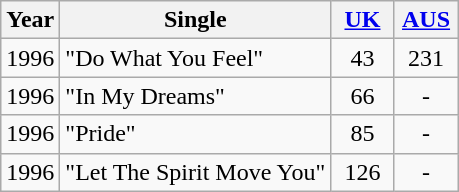<table class="wikitable">
<tr>
<th>Year</th>
<th>Single</th>
<th width="35"><a href='#'>UK</a></th>
<th width="35"><a href='#'>AUS</a></th>
</tr>
<tr>
<td>1996</td>
<td>"Do What You Feel"</td>
<td align="center">43</td>
<td align="center">231</td>
</tr>
<tr>
<td>1996</td>
<td>"In My Dreams"</td>
<td align="center">66</td>
<td align="center">-</td>
</tr>
<tr>
<td>1996</td>
<td>"Pride"</td>
<td align="center">85</td>
<td align="center">-</td>
</tr>
<tr>
<td>1996</td>
<td>"Let The Spirit Move You"</td>
<td align="center">126</td>
<td align="center">-</td>
</tr>
</table>
